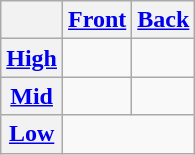<table class="wikitable">
<tr>
<th></th>
<th align="center"><a href='#'>Front</a></th>
<th align="center"><a href='#'>Back</a></th>
</tr>
<tr>
<th align="left"><a href='#'>High</a></th>
<td align="center"></td>
<td align="center"></td>
</tr>
<tr>
<th align="left"><a href='#'>Mid</a></th>
<td align="center"></td>
<td align="center"></td>
</tr>
<tr>
<th align="left"><a href='#'>Low</a></th>
<td align="center" colspan=2></td>
</tr>
</table>
